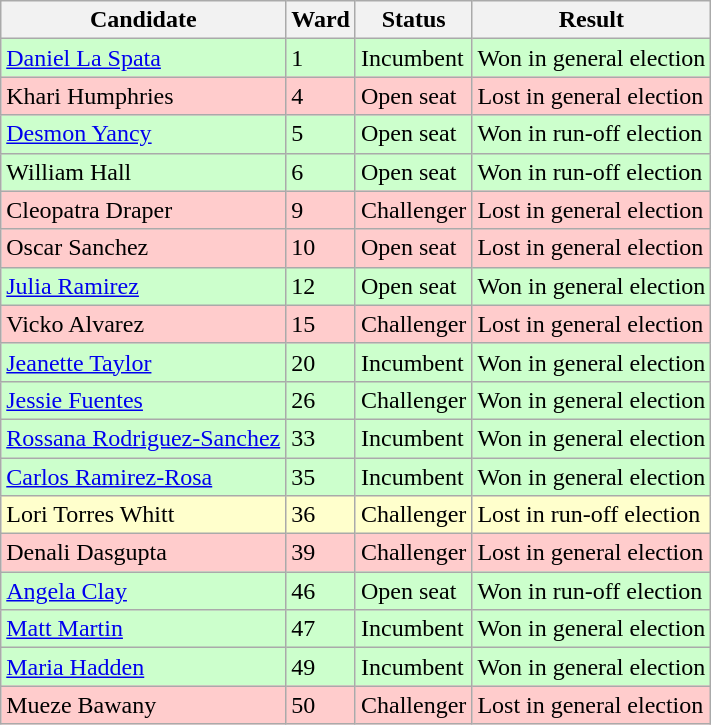<table class="wikitable">
<tr>
<th>Candidate</th>
<th>Ward</th>
<th>Status</th>
<th>Result</th>
</tr>
<tr bgcolor=ccffcc>
<td><a href='#'>Daniel La Spata</a></td>
<td>1</td>
<td>Incumbent</td>
<td>Won in general election</td>
</tr>
<tr bgcolor=ffcccc>
<td>Khari Humphries</td>
<td>4</td>
<td>Open seat</td>
<td>Lost in general election</td>
</tr>
<tr bgcolor=ccffcc>
<td><a href='#'>Desmon Yancy</a></td>
<td>5</td>
<td>Open seat</td>
<td>Won in run-off election</td>
</tr>
<tr bgcolor=ccffcc>
<td>William Hall</td>
<td>6</td>
<td>Open seat</td>
<td>Won in run-off election</td>
</tr>
<tr bgcolor=ffcccc>
<td>Cleopatra Draper</td>
<td>9</td>
<td>Challenger</td>
<td>Lost in general election</td>
</tr>
<tr bgcolor=ffcccc>
<td>Oscar Sanchez</td>
<td>10</td>
<td>Open seat</td>
<td>Lost in general election</td>
</tr>
<tr bgcolor=ccffcc>
<td><a href='#'>Julia Ramirez</a></td>
<td>12</td>
<td>Open seat</td>
<td>Won in general election</td>
</tr>
<tr bgcolor=ffcccc>
<td>Vicko Alvarez</td>
<td>15</td>
<td>Challenger</td>
<td>Lost in general election</td>
</tr>
<tr bgcolor=ccffcc>
<td><a href='#'>Jeanette Taylor</a></td>
<td>20</td>
<td>Incumbent</td>
<td>Won in general election</td>
</tr>
<tr bgcolor=ccffcc>
<td><a href='#'>Jessie Fuentes</a></td>
<td>26</td>
<td>Challenger</td>
<td>Won in general election</td>
</tr>
<tr bgcolor=ccffcc>
<td><a href='#'>Rossana Rodriguez-Sanchez</a></td>
<td>33</td>
<td>Incumbent</td>
<td>Won in general election</td>
</tr>
<tr bgcolor=ccffcc>
<td><a href='#'>Carlos Ramirez-Rosa</a></td>
<td>35</td>
<td>Incumbent</td>
<td>Won in general election</td>
</tr>
<tr bgcolor=ffffcc>
<td>Lori Torres Whitt</td>
<td>36</td>
<td>Challenger</td>
<td>Lost in run-off election</td>
</tr>
<tr bgcolor=ffcccc>
<td>Denali Dasgupta</td>
<td>39</td>
<td>Challenger</td>
<td>Lost in general election</td>
</tr>
<tr bgcolor=ccffcc>
<td><a href='#'>Angela Clay</a></td>
<td>46</td>
<td>Open seat</td>
<td>Won in run-off election</td>
</tr>
<tr bgcolor=ccffcc>
<td><a href='#'>Matt Martin</a></td>
<td>47</td>
<td>Incumbent</td>
<td>Won in general election</td>
</tr>
<tr bgcolor=ccffcc>
<td><a href='#'>Maria Hadden</a></td>
<td>49</td>
<td>Incumbent</td>
<td>Won in general election</td>
</tr>
<tr bgcolor=ffcccc>
<td>Mueze Bawany</td>
<td>50</td>
<td>Challenger</td>
<td>Lost in general election</td>
</tr>
</table>
